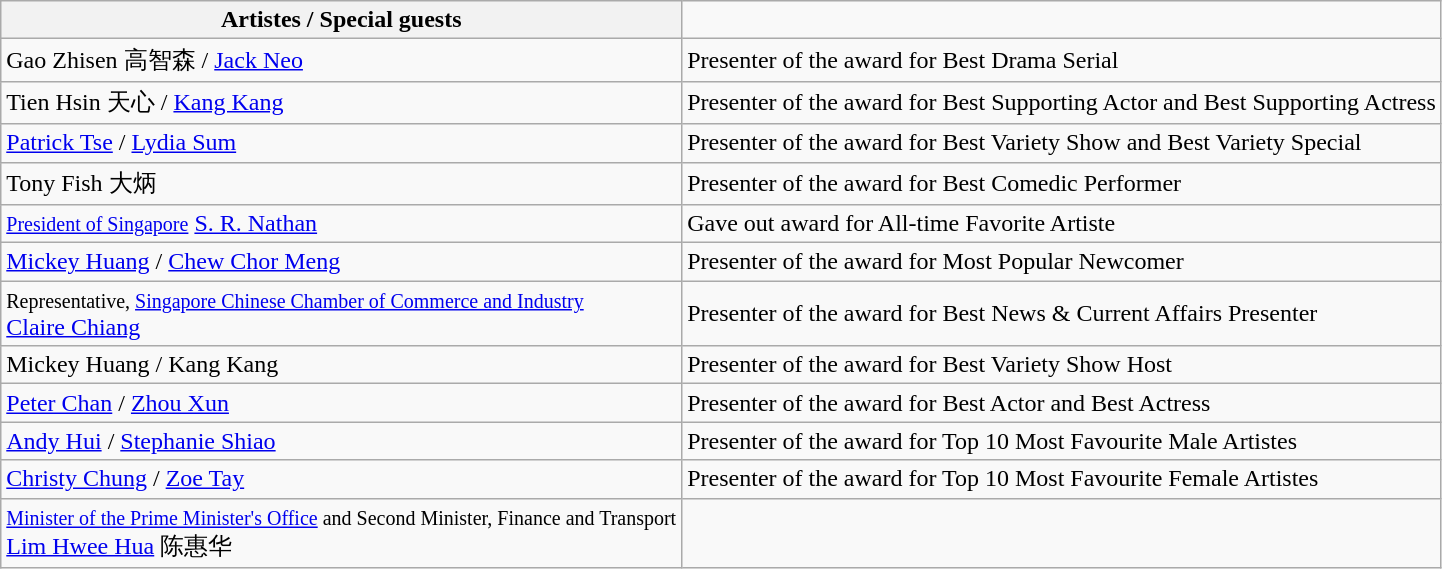<table class="wikitable">
<tr>
<th>Artistes / Special guests</th>
</tr>
<tr>
<td>Gao Zhisen 高智森 / <a href='#'>Jack Neo</a></td>
<td>Presenter of the award for Best Drama Serial</td>
</tr>
<tr>
<td>Tien Hsin 天心 / <a href='#'>Kang Kang</a></td>
<td>Presenter of the award for Best Supporting Actor and Best Supporting Actress</td>
</tr>
<tr>
<td><a href='#'>Patrick Tse</a> / <a href='#'>Lydia Sum</a></td>
<td>Presenter of the award for Best Variety Show and Best Variety Special</td>
</tr>
<tr>
<td>Tony Fish 大炳</td>
<td>Presenter of the award for Best Comedic Performer</td>
</tr>
<tr>
<td><small><a href='#'>President of Singapore</a></small> <a href='#'>S. R. Nathan</a></td>
<td>Gave out award for All-time Favorite Artiste</td>
</tr>
<tr>
<td><a href='#'>Mickey Huang</a> / <a href='#'>Chew Chor Meng</a></td>
<td>Presenter of the award for Most Popular Newcomer</td>
</tr>
<tr>
<td><small>Representative, <a href='#'>Singapore Chinese Chamber of Commerce and Industry</a></small><br><a href='#'>Claire Chiang</a></td>
<td>Presenter of the award for Best News & Current Affairs Presenter</td>
</tr>
<tr>
<td>Mickey Huang / Kang Kang</td>
<td>Presenter of the award for Best Variety Show Host</td>
</tr>
<tr>
<td><a href='#'>Peter Chan</a> / <a href='#'>Zhou Xun</a></td>
<td>Presenter of the award for Best Actor and Best Actress</td>
</tr>
<tr>
<td><a href='#'>Andy Hui</a> / <a href='#'>Stephanie Shiao</a></td>
<td>Presenter of the award for Top 10 Most Favourite Male Artistes</td>
</tr>
<tr>
<td><a href='#'>Christy Chung</a> / <a href='#'>Zoe Tay</a></td>
<td>Presenter of the award for Top 10 Most Favourite Female Artistes</td>
</tr>
<tr>
<td><small><a href='#'>Minister of the Prime Minister's Office</a> and Second Minister, Finance and Transport</small><br><a href='#'>Lim Hwee Hua</a> 陈惠华</td>
<td></td>
</tr>
</table>
